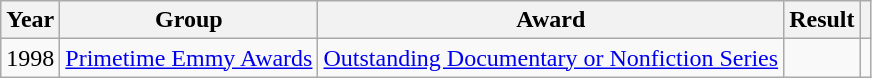<table class="wikitable" style="font-size:100%;">
<tr>
<th>Year</th>
<th>Group</th>
<th>Award</th>
<th>Result</th>
<th></th>
</tr>
<tr>
<td>1998</td>
<td><a href='#'>Primetime Emmy Awards</a></td>
<td><a href='#'>Outstanding Documentary or Nonfiction Series</a></td>
<td></td>
<td></td>
</tr>
</table>
